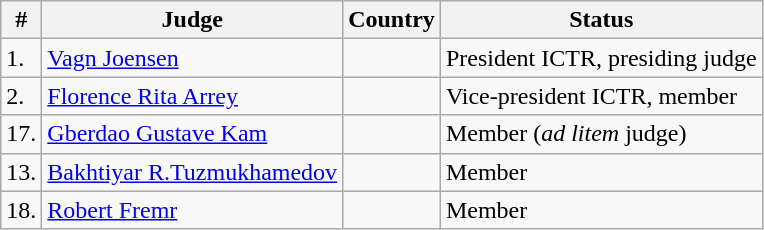<table class="wikitable">
<tr>
<th>#</th>
<th>Judge</th>
<th>Country</th>
<th>Status</th>
</tr>
<tr>
<td>1.</td>
<td><a href='#'>Vagn Joensen</a></td>
<td></td>
<td>President ICTR, presiding judge</td>
</tr>
<tr>
<td>2.</td>
<td><a href='#'>Florence Rita Arrey</a></td>
<td></td>
<td>Vice-president ICTR, member</td>
</tr>
<tr>
<td>17.</td>
<td><a href='#'>Gberdao Gustave Kam</a></td>
<td></td>
<td>Member (<em>ad litem</em> judge)</td>
</tr>
<tr>
<td>13.</td>
<td><a href='#'>Bakhtiyar R.Tuzmukhamedov</a></td>
<td></td>
<td>Member</td>
</tr>
<tr>
<td>18.</td>
<td><a href='#'>Robert Fremr</a></td>
<td></td>
<td>Member</td>
</tr>
</table>
